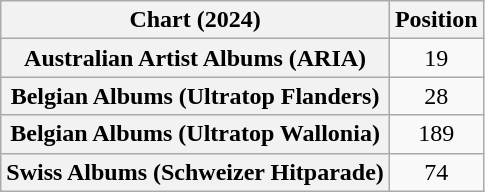<table class="wikitable sortable plainrowheaders" style="text-align:center">
<tr>
<th scope="col">Chart (2024)</th>
<th scope="col">Position</th>
</tr>
<tr>
<th scope="row">Australian Artist Albums (ARIA)</th>
<td>19</td>
</tr>
<tr>
<th scope="row">Belgian Albums (Ultratop Flanders)</th>
<td>28</td>
</tr>
<tr>
<th scope="row">Belgian Albums (Ultratop Wallonia)</th>
<td>189</td>
</tr>
<tr>
<th scope="row">Swiss Albums (Schweizer Hitparade)</th>
<td>74</td>
</tr>
</table>
